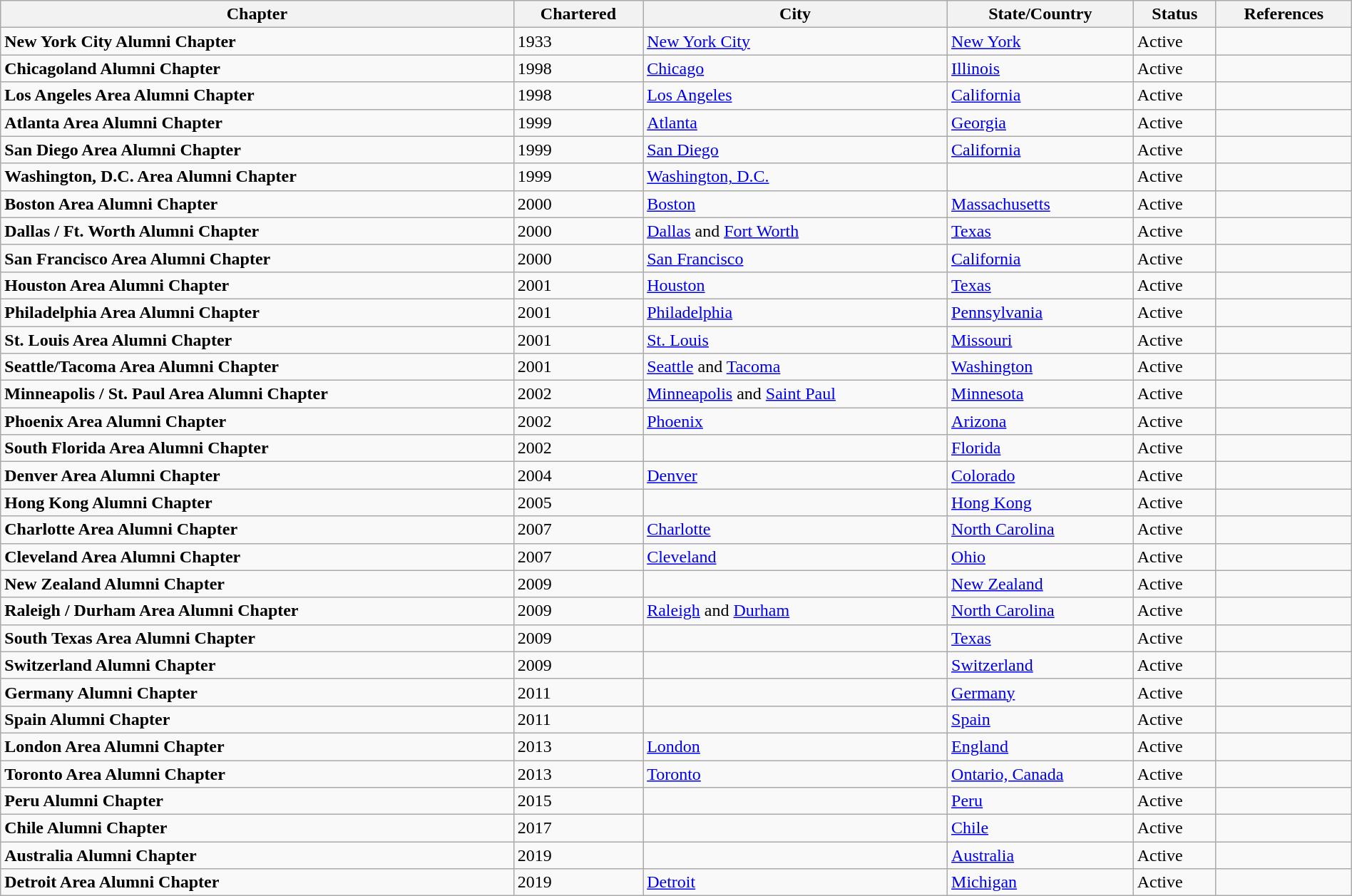<table class="wikitable sortable" style="width:100%;">
<tr>
<th>Chapter</th>
<th>Chartered</th>
<th>City</th>
<th>State/Country</th>
<th>Status</th>
<th>References</th>
</tr>
<tr>
<td><strong>New York City Alumni Chapter</strong></td>
<td>1933</td>
<td><a href='#'>New York City</a></td>
<td><a href='#'>New York</a></td>
<td>Active</td>
<td></td>
</tr>
<tr>
<td><strong>Chicagoland Alumni Chapter</strong></td>
<td>1998</td>
<td><a href='#'>Chicago</a></td>
<td><a href='#'>Illinois</a></td>
<td>Active</td>
<td></td>
</tr>
<tr>
<td><strong>Los Angeles Area Alumni Chapter</strong></td>
<td>1998</td>
<td><a href='#'>Los Angeles</a></td>
<td><a href='#'>California</a></td>
<td>Active</td>
<td></td>
</tr>
<tr>
<td><strong>Atlanta Area Alumni Chapter</strong></td>
<td>1999</td>
<td><a href='#'>Atlanta</a></td>
<td><a href='#'>Georgia</a></td>
<td>Active</td>
<td></td>
</tr>
<tr>
<td><strong>San Diego Area Alumni Chapter</strong></td>
<td>1999</td>
<td><a href='#'>San Diego</a></td>
<td><a href='#'>California</a></td>
<td>Active</td>
<td></td>
</tr>
<tr>
<td><strong>Washington, D.C. Area Alumni Chapter</strong></td>
<td>1999</td>
<td><a href='#'>Washington, D.C.</a></td>
<td></td>
<td>Active</td>
<td></td>
</tr>
<tr>
<td><strong>Boston Area Alumni Chapter</strong></td>
<td>2000</td>
<td><a href='#'>Boston</a></td>
<td><a href='#'>Massachusetts</a></td>
<td>Active</td>
<td></td>
</tr>
<tr>
<td><strong>Dallas / Ft. Worth Alumni Chapter</strong></td>
<td>2000</td>
<td><a href='#'>Dallas</a> and <a href='#'>Fort Worth</a></td>
<td><a href='#'>Texas</a></td>
<td>Active</td>
<td></td>
</tr>
<tr>
<td><strong>San Francisco Area Alumni Chapter</strong></td>
<td>2000</td>
<td><a href='#'>San Francisco</a></td>
<td><a href='#'>California</a></td>
<td>Active</td>
<td></td>
</tr>
<tr>
<td><strong>Houston Area Alumni Chapter</strong></td>
<td>2001</td>
<td><a href='#'>Houston</a></td>
<td><a href='#'>Texas</a></td>
<td>Active</td>
<td></td>
</tr>
<tr>
<td><strong>Philadelphia Area Alumni Chapter</strong></td>
<td>2001</td>
<td><a href='#'>Philadelphia</a></td>
<td><a href='#'>Pennsylvania</a></td>
<td>Active</td>
<td></td>
</tr>
<tr>
<td><strong>St. Louis Area Alumni Chapter</strong></td>
<td>2001</td>
<td><a href='#'>St. Louis</a></td>
<td><a href='#'>Missouri</a></td>
<td>Active</td>
<td></td>
</tr>
<tr>
<td><strong>Seattle/Tacoma Area Alumni Chapter</strong></td>
<td>2001</td>
<td><a href='#'>Seattle</a> and <a href='#'>Tacoma</a></td>
<td><a href='#'>Washington</a></td>
<td>Active</td>
<td></td>
</tr>
<tr>
<td><strong>Minneapolis / St. Paul Area Alumni Chapter</strong></td>
<td>2002</td>
<td><a href='#'>Minneapolis</a> and <a href='#'>Saint Paul</a></td>
<td><a href='#'>Minnesota</a></td>
<td>Active</td>
<td></td>
</tr>
<tr>
<td><strong>Phoenix Area Alumni Chapter</strong></td>
<td>2002</td>
<td><a href='#'>Phoenix</a></td>
<td><a href='#'>Arizona</a></td>
<td>Active</td>
<td></td>
</tr>
<tr>
<td><strong>South Florida Area Alumni Chapter</strong></td>
<td>2002</td>
<td></td>
<td><a href='#'>Florida</a></td>
<td>Active</td>
<td></td>
</tr>
<tr>
<td><strong>Denver Area Alumni Chapter</strong></td>
<td>2004</td>
<td><a href='#'>Denver</a></td>
<td><a href='#'>Colorado</a></td>
<td>Active</td>
<td></td>
</tr>
<tr>
<td><strong>Hong Kong Alumni Chapter</strong></td>
<td>2005</td>
<td></td>
<td><a href='#'>Hong Kong</a></td>
<td>Active</td>
<td></td>
</tr>
<tr>
<td><strong>Charlotte Area Alumni Chapter</strong></td>
<td>2007</td>
<td><a href='#'>Charlotte</a></td>
<td><a href='#'>North Carolina</a></td>
<td>Active</td>
<td></td>
</tr>
<tr>
<td><strong>Cleveland Area Alumni Chapter</strong></td>
<td>2007</td>
<td><a href='#'>Cleveland</a></td>
<td><a href='#'>Ohio</a></td>
<td>Active</td>
<td></td>
</tr>
<tr>
<td><strong>New Zealand Alumni Chapter</strong></td>
<td>2009</td>
<td></td>
<td><a href='#'>New Zealand</a></td>
<td>Active</td>
<td></td>
</tr>
<tr>
<td><strong>Raleigh / Durham Area Alumni Chapter</strong></td>
<td>2009</td>
<td><a href='#'>Raleigh</a> and <a href='#'>Durham</a></td>
<td><a href='#'>North Carolina</a></td>
<td>Active</td>
<td></td>
</tr>
<tr>
<td><strong>South Texas Area Alumni Chapter</strong></td>
<td>2009</td>
<td></td>
<td><a href='#'>Texas</a></td>
<td>Active</td>
<td></td>
</tr>
<tr>
<td><strong>Switzerland Alumni Chapter</strong></td>
<td>2009</td>
<td></td>
<td><a href='#'>Switzerland</a></td>
<td>Active</td>
<td></td>
</tr>
<tr>
<td><strong>Germany Alumni Chapter</strong></td>
<td>2011</td>
<td></td>
<td><a href='#'>Germany</a></td>
<td>Active</td>
<td></td>
</tr>
<tr>
<td><strong>Spain Alumni Chapter</strong></td>
<td>2011</td>
<td></td>
<td><a href='#'>Spain</a></td>
<td>Active</td>
<td></td>
</tr>
<tr>
<td><strong>London Area Alumni Chapter</strong></td>
<td>2013</td>
<td><a href='#'>London</a></td>
<td><a href='#'>England</a></td>
<td>Active</td>
<td></td>
</tr>
<tr>
<td><strong>Toronto Area Alumni Chapter</strong></td>
<td>2013</td>
<td><a href='#'>Toronto</a></td>
<td><a href='#'>Ontario, Canada</a></td>
<td>Active</td>
<td></td>
</tr>
<tr>
<td><strong>Peru Alumni Chapter</strong></td>
<td>2015</td>
<td></td>
<td><a href='#'>Peru</a></td>
<td>Active</td>
<td></td>
</tr>
<tr>
<td><strong>Chile Alumni Chapter</strong></td>
<td>2017</td>
<td></td>
<td><a href='#'>Chile</a></td>
<td>Active</td>
<td></td>
</tr>
<tr>
<td><strong>Australia Alumni Chapter</strong></td>
<td>2019</td>
<td></td>
<td><a href='#'>Australia</a></td>
<td>Active</td>
<td></td>
</tr>
<tr>
<td><strong>Detroit Area Alumni Chapter</strong></td>
<td>2019</td>
<td><a href='#'>Detroit</a></td>
<td><a href='#'>Michigan</a></td>
<td>Active</td>
<td></td>
</tr>
</table>
